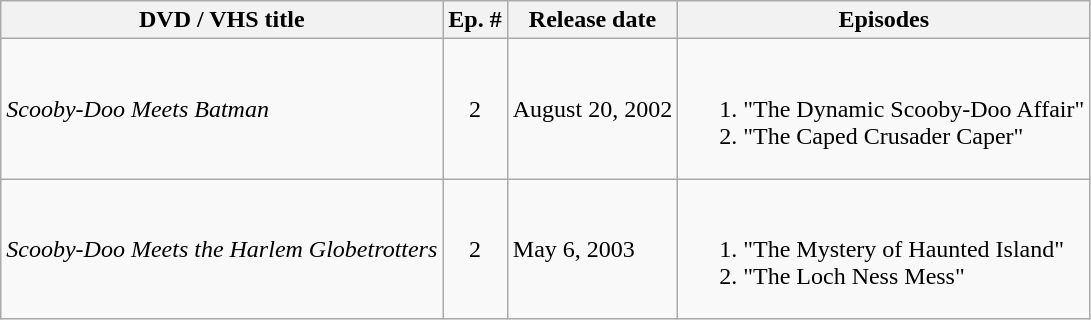<table class="wikitable">
<tr>
<th>DVD / VHS title</th>
<th>Ep. #</th>
<th>Release date</th>
<th>Episodes</th>
</tr>
<tr>
<td><em>Scooby-Doo Meets Batman</em></td>
<td style="text-align:center;">2</td>
<td>August 20, 2002</td>
<td><br><ol><li>"The Dynamic Scooby-Doo Affair"</li><li>"The Caped Crusader Caper"</li></ol></td>
</tr>
<tr>
<td><em>Scooby-Doo Meets the Harlem Globetrotters</em></td>
<td style="text-align:center;">2</td>
<td>May 6, 2003</td>
<td><br><ol><li>"The Mystery of Haunted Island"</li><li>"The Loch Ness Mess"</li></ol></td>
</tr>
</table>
